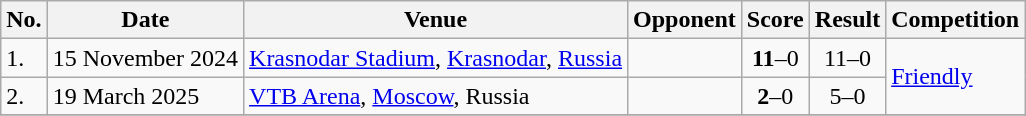<table class="wikitable">
<tr>
<th>No.</th>
<th>Date</th>
<th>Venue</th>
<th>Opponent</th>
<th>Score</th>
<th>Result</th>
<th>Competition</th>
</tr>
<tr>
<td>1.</td>
<td>15 November 2024</td>
<td><a href='#'>Krasnodar Stadium</a>, <a href='#'>Krasnodar</a>, <a href='#'>Russia</a></td>
<td></td>
<td align=center><strong>11</strong>–0</td>
<td align=center>11–0</td>
<td rowspan=2><a href='#'>Friendly</a></td>
</tr>
<tr>
<td>2.</td>
<td>19 March 2025</td>
<td><a href='#'>VTB Arena</a>, <a href='#'>Moscow</a>, Russia</td>
<td></td>
<td align=center><strong>2</strong>–0</td>
<td align=center>5–0</td>
</tr>
<tr>
</tr>
</table>
